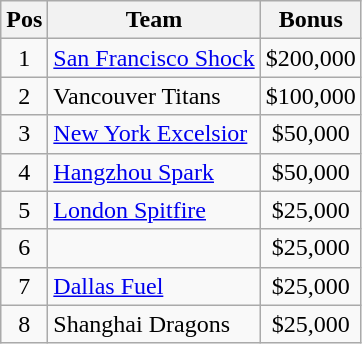<table class="wikitable" style="text-align: center">
<tr>
<th>Pos</th>
<th>Team</th>
<th>Bonus</th>
</tr>
<tr>
<td>1</td>
<td style="text-align:left"><a href='#'>San Francisco Shock</a></td>
<td>$200,000</td>
</tr>
<tr>
<td>2</td>
<td style="text-align:left">Vancouver Titans</td>
<td>$100,000</td>
</tr>
<tr>
<td>3</td>
<td style="text-align:left"><a href='#'>New York Excelsior</a></td>
<td>$50,000</td>
</tr>
<tr>
<td>4</td>
<td style="text-align:left"><a href='#'>Hangzhou Spark</a></td>
<td>$50,000</td>
</tr>
<tr>
<td>5</td>
<td style="text-align:left"><a href='#'>London Spitfire</a></td>
<td>$25,000</td>
</tr>
<tr>
<td>6</td>
<td style="text-align:left"></td>
<td>$25,000</td>
</tr>
<tr>
<td>7</td>
<td style="text-align:left"><a href='#'>Dallas Fuel</a></td>
<td>$25,000</td>
</tr>
<tr>
<td>8</td>
<td style="text-align:left">Shanghai Dragons</td>
<td>$25,000</td>
</tr>
</table>
